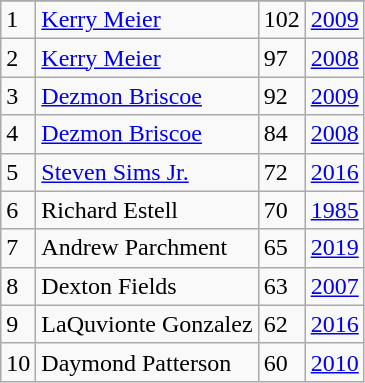<table class="wikitable">
<tr>
</tr>
<tr>
<td>1</td>
<td><a href='#'>Kerry Meier</a></td>
<td>102</td>
<td><a href='#'>2009</a></td>
</tr>
<tr>
<td>2</td>
<td><a href='#'>Kerry Meier</a></td>
<td>97</td>
<td><a href='#'>2008</a></td>
</tr>
<tr>
<td>3</td>
<td><a href='#'>Dezmon Briscoe</a></td>
<td>92</td>
<td><a href='#'>2009</a></td>
</tr>
<tr>
<td>4</td>
<td><a href='#'>Dezmon Briscoe</a></td>
<td>84</td>
<td><a href='#'>2008</a></td>
</tr>
<tr>
<td>5</td>
<td><a href='#'>Steven Sims Jr.</a></td>
<td>72</td>
<td><a href='#'>2016</a></td>
</tr>
<tr>
<td>6</td>
<td>Richard Estell</td>
<td>70</td>
<td><a href='#'>1985</a></td>
</tr>
<tr>
<td>7</td>
<td>Andrew Parchment</td>
<td>65</td>
<td><a href='#'>2019</a></td>
</tr>
<tr>
<td>8</td>
<td>Dexton Fields</td>
<td>63</td>
<td><a href='#'>2007</a></td>
</tr>
<tr>
<td>9</td>
<td>LaQuvionte Gonzalez</td>
<td>62</td>
<td><a href='#'>2016</a></td>
</tr>
<tr>
<td>10</td>
<td>Daymond Patterson</td>
<td>60</td>
<td><a href='#'>2010</a></td>
</tr>
</table>
